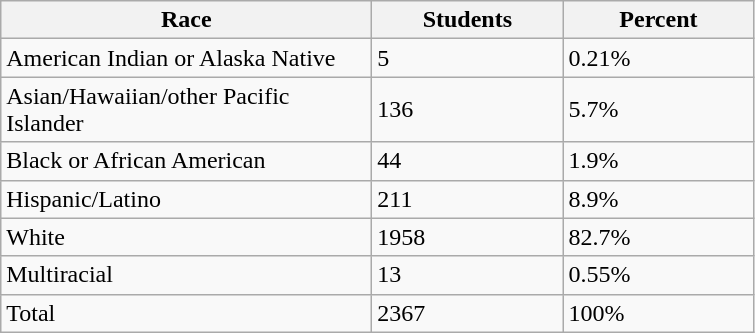<table class="wikitable" border="0" align="center">
<tr>
<th width="240">Race</th>
<th width="120">Students</th>
<th width="120">Percent</th>
</tr>
<tr>
<td>American Indian or Alaska Native</td>
<td>5</td>
<td>0.21%</td>
</tr>
<tr>
<td>Asian/Hawaiian/other Pacific Islander</td>
<td>136</td>
<td>5.7%</td>
</tr>
<tr>
<td>Black or African American</td>
<td>44</td>
<td>1.9%</td>
</tr>
<tr>
<td>Hispanic/Latino</td>
<td>211</td>
<td>8.9%</td>
</tr>
<tr>
<td>White</td>
<td>1958</td>
<td>82.7%</td>
</tr>
<tr>
<td>Multiracial</td>
<td>13</td>
<td>0.55%</td>
</tr>
<tr>
<td>Total</td>
<td>2367</td>
<td>100% </td>
</tr>
</table>
